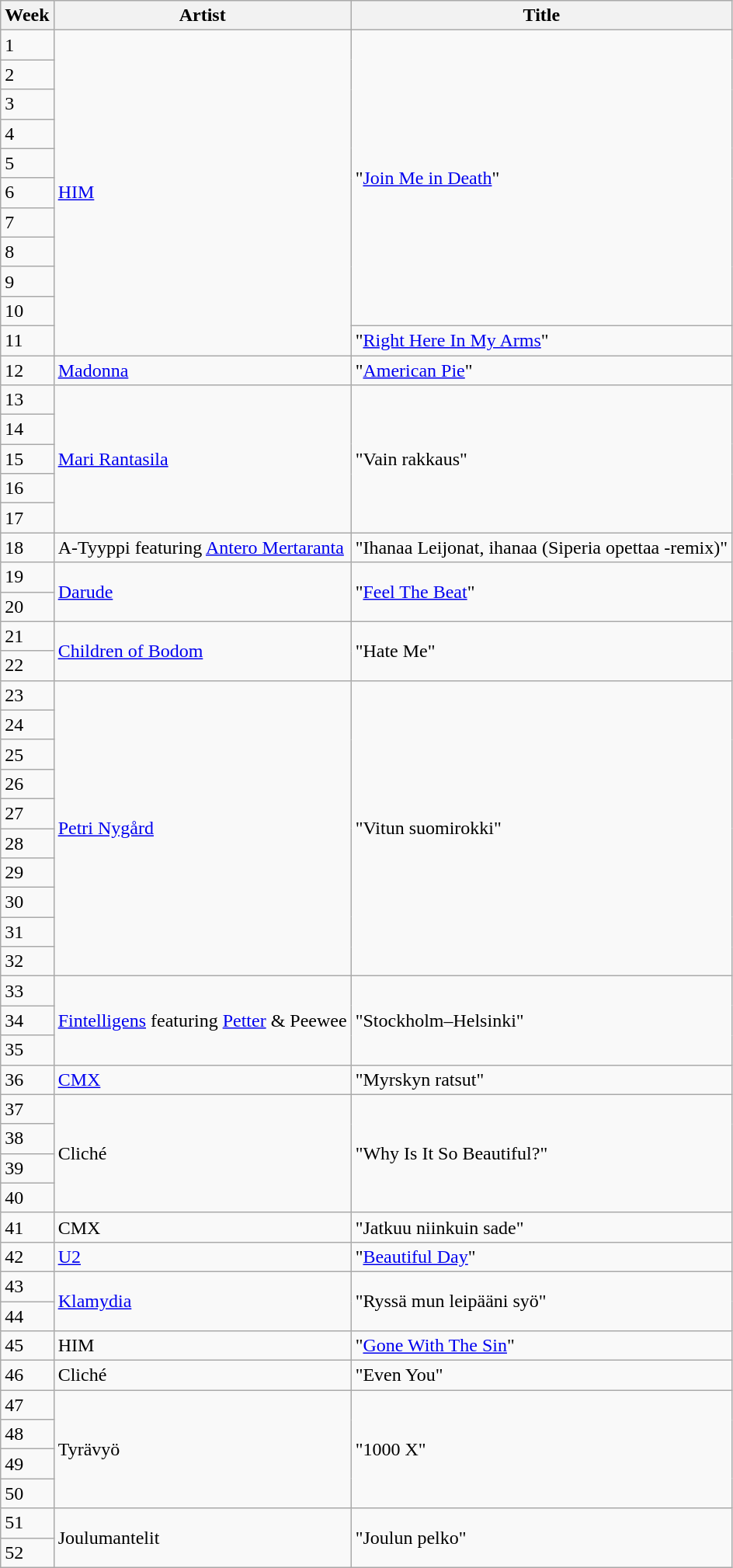<table class="wikitable" style="margin: 0 0 0 0;">
<tr>
<th>Week</th>
<th>Artist</th>
<th>Title</th>
</tr>
<tr>
<td>1</td>
<td rowspan=11><a href='#'>HIM</a></td>
<td rowspan=10>"<a href='#'>Join Me in Death</a>"</td>
</tr>
<tr>
<td>2</td>
</tr>
<tr>
<td>3</td>
</tr>
<tr>
<td>4</td>
</tr>
<tr>
<td>5</td>
</tr>
<tr>
<td>6</td>
</tr>
<tr>
<td>7</td>
</tr>
<tr>
<td>8</td>
</tr>
<tr>
<td>9</td>
</tr>
<tr>
<td>10</td>
</tr>
<tr>
<td>11</td>
<td>"<a href='#'>Right Here In My Arms</a>"</td>
</tr>
<tr>
<td>12</td>
<td><a href='#'>Madonna</a></td>
<td>"<a href='#'>American Pie</a>"</td>
</tr>
<tr>
<td>13</td>
<td rowspan=5><a href='#'>Mari Rantasila</a></td>
<td rowspan=5>"Vain rakkaus"</td>
</tr>
<tr>
<td>14</td>
</tr>
<tr>
<td>15</td>
</tr>
<tr>
<td>16</td>
</tr>
<tr>
<td>17</td>
</tr>
<tr>
<td>18</td>
<td>A-Tyyppi featuring <a href='#'>Antero Mertaranta</a></td>
<td>"Ihanaa Leijonat, ihanaa (Siperia opettaa -remix)"</td>
</tr>
<tr>
<td>19</td>
<td rowspan=2><a href='#'>Darude</a></td>
<td rowspan=2>"<a href='#'>Feel The Beat</a>"</td>
</tr>
<tr>
<td>20</td>
</tr>
<tr>
<td>21</td>
<td rowspan=2><a href='#'>Children of Bodom</a></td>
<td rowspan=2>"Hate Me"</td>
</tr>
<tr>
<td>22</td>
</tr>
<tr>
<td>23</td>
<td rowspan=10><a href='#'>Petri Nygård</a></td>
<td rowspan=10>"Vitun suomirokki"</td>
</tr>
<tr>
<td>24</td>
</tr>
<tr>
<td>25</td>
</tr>
<tr>
<td>26</td>
</tr>
<tr>
<td>27</td>
</tr>
<tr>
<td>28</td>
</tr>
<tr>
<td>29</td>
</tr>
<tr>
<td>30</td>
</tr>
<tr>
<td>31</td>
</tr>
<tr>
<td>32</td>
</tr>
<tr>
<td>33</td>
<td rowspan=3><a href='#'>Fintelligens</a> featuring <a href='#'>Petter</a> & Peewee</td>
<td rowspan=3>"Stockholm–Helsinki"</td>
</tr>
<tr>
<td>34</td>
</tr>
<tr>
<td>35</td>
</tr>
<tr>
<td>36</td>
<td><a href='#'>CMX</a></td>
<td>"Myrskyn ratsut"</td>
</tr>
<tr>
<td>37</td>
<td rowspan=4>Cliché</td>
<td rowspan=4>"Why Is It So Beautiful?"</td>
</tr>
<tr>
<td>38</td>
</tr>
<tr>
<td>39</td>
</tr>
<tr>
<td>40</td>
</tr>
<tr>
<td>41</td>
<td>CMX</td>
<td>"Jatkuu niinkuin sade"</td>
</tr>
<tr>
<td>42</td>
<td><a href='#'>U2</a></td>
<td>"<a href='#'>Beautiful Day</a>"</td>
</tr>
<tr>
<td>43</td>
<td rowspan=2><a href='#'>Klamydia</a></td>
<td rowspan=2>"Ryssä mun leipääni syö"</td>
</tr>
<tr>
<td>44</td>
</tr>
<tr>
<td>45</td>
<td>HIM</td>
<td>"<a href='#'>Gone With The Sin</a>"</td>
</tr>
<tr>
<td>46</td>
<td>Cliché</td>
<td>"Even You"</td>
</tr>
<tr>
<td>47</td>
<td rowspan=4>Tyrävyö</td>
<td rowspan=4>"1000 X"</td>
</tr>
<tr>
<td>48</td>
</tr>
<tr>
<td>49</td>
</tr>
<tr>
<td>50</td>
</tr>
<tr>
<td>51</td>
<td rowspan=2>Joulumantelit</td>
<td rowspan=2>"Joulun pelko"</td>
</tr>
<tr>
<td>52</td>
</tr>
</table>
